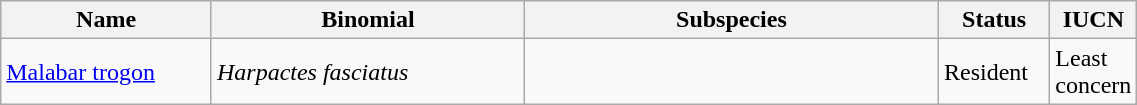<table width=60% class="wikitable">
<tr>
<th width=20%>Name</th>
<th width=30%>Binomial</th>
<th width=40%>Subspecies</th>
<th width=30%>Status</th>
<th width=30%>IUCN</th>
</tr>
<tr>
<td><a href='#'>Malabar trogon</a><br></td>
<td><em>Harpactes fasciatus</em></td>
<td></td>
<td>Resident</td>
<td>Least concern</td>
</tr>
</table>
